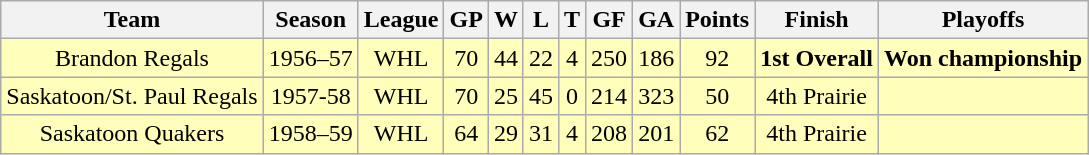<table class="wikitable">
<tr>
<th>Team</th>
<th>Season</th>
<th>League</th>
<th>GP</th>
<th>W</th>
<th>L</th>
<th>T</th>
<th>GF</th>
<th>GA</th>
<th>Points</th>
<th>Finish</th>
<th>Playoffs</th>
</tr>
<tr align="center" bgcolor="#ffffbb">
<td>Brandon Regals</td>
<td>1956–57</td>
<td>WHL</td>
<td>70</td>
<td>44</td>
<td>22</td>
<td>4</td>
<td>250</td>
<td>186</td>
<td>92</td>
<td><strong>1st Overall</strong></td>
<td><strong>Won championship</strong></td>
</tr>
<tr align="center" bgcolor="#ffffbb">
<td>Saskatoon/St. Paul Regals</td>
<td>1957-58</td>
<td>WHL</td>
<td>70</td>
<td>25</td>
<td>45</td>
<td>0</td>
<td>214</td>
<td>323</td>
<td>50</td>
<td>4th Prairie</td>
<td></td>
</tr>
<tr align="center" bgcolor="#ffffbb">
<td>Saskatoon Quakers</td>
<td>1958–59</td>
<td>WHL</td>
<td>64</td>
<td>29</td>
<td>31</td>
<td>4</td>
<td>208</td>
<td>201</td>
<td>62</td>
<td>4th Prairie</td>
<td></td>
</tr>
</table>
